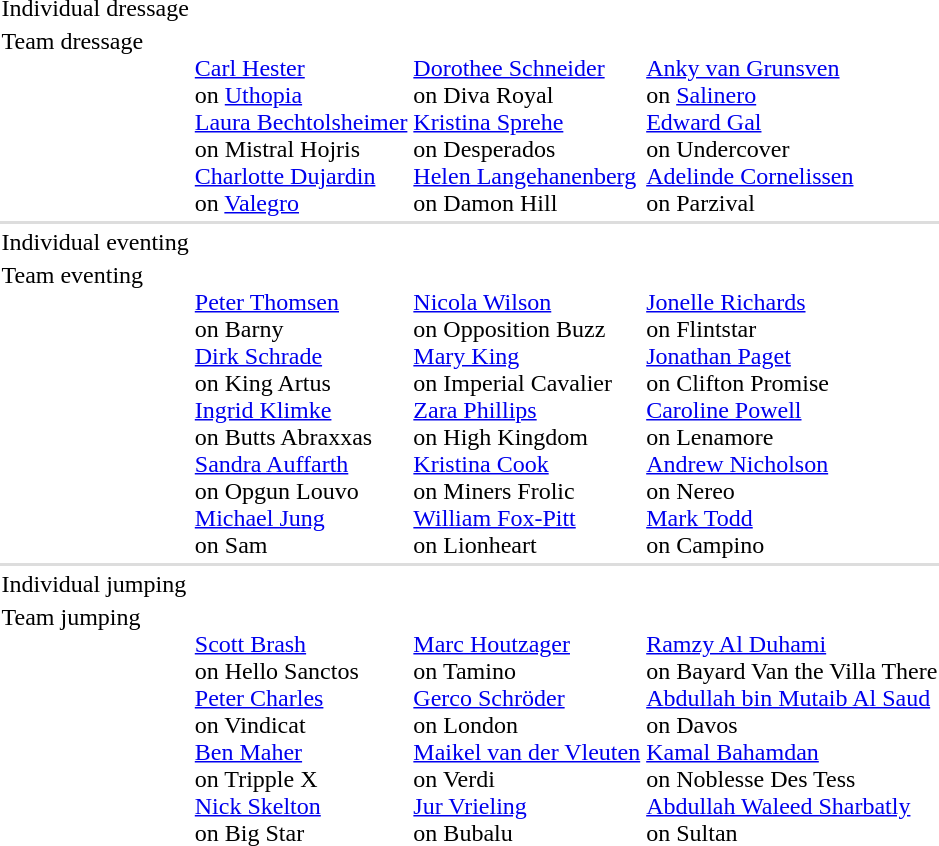<table>
<tr valign="top">
<td>Individual dressage<br></td>
<td></td>
<td></td>
<td></td>
</tr>
<tr valign="top">
<td>Team dressage<br></td>
<td><br><a href='#'>Carl Hester</a> <br> on <a href='#'>Uthopia</a><br><a href='#'>Laura Bechtolsheimer</a> <br> on Mistral Hojris<br><a href='#'>Charlotte Dujardin</a> <br> on <a href='#'>Valegro</a></td>
<td><br><a href='#'>Dorothee Schneider</a> <br> on Diva Royal<br><a href='#'>Kristina Sprehe</a> <br> on Desperados<br><a href='#'>Helen Langehanenberg</a> <br> on Damon Hill</td>
<td><br><a href='#'>Anky van Grunsven</a> <br> on <a href='#'>Salinero</a><br><a href='#'>Edward Gal</a> <br> on Undercover<br><a href='#'>Adelinde Cornelissen</a> <br> on Parzival</td>
</tr>
<tr bgcolor=#DDDDDD>
<td colspan=7></td>
</tr>
<tr valign="top">
<td>Individual eventing<br></td>
<td></td>
<td></td>
<td></td>
</tr>
<tr valign="top">
<td>Team eventing<br></td>
<td><br><a href='#'>Peter Thomsen</a> <br> on Barny<br><a href='#'>Dirk Schrade</a> <br> on King Artus<br><a href='#'>Ingrid Klimke</a> <br> on Butts Abraxxas<br><a href='#'>Sandra Auffarth</a> <br> on Opgun Louvo<br><a href='#'>Michael Jung</a> <br> on Sam</td>
<td><br><a href='#'>Nicola Wilson</a> <br> on Opposition Buzz<br><a href='#'>Mary King</a> <br> on Imperial Cavalier<br><a href='#'>Zara Phillips</a> <br> on High Kingdom<br> <a href='#'>Kristina Cook</a> <br> on Miners Frolic<br><a href='#'>William Fox-Pitt</a> <br> on Lionheart</td>
<td><br><a href='#'>Jonelle Richards</a> <br> on Flintstar<br><a href='#'>Jonathan Paget</a> <br> on Clifton Promise<br> <a href='#'>Caroline Powell</a> <br> on Lenamore<br><a href='#'>Andrew Nicholson</a> <br> on Nereo<br><a href='#'>Mark Todd</a> <br> on Campino</td>
</tr>
<tr bgcolor=#DDDDDD>
<td colspan=7></td>
</tr>
<tr valign="top">
<td>Individual jumping<br></td>
<td></td>
<td></td>
<td></td>
</tr>
<tr valign="top">
<td>Team jumping<br></td>
<td><br><a href='#'>Scott Brash</a> <br> on Hello Sanctos<br><a href='#'>Peter Charles</a> <br> on Vindicat<br><a href='#'>Ben Maher</a> <br> on Tripple X<br><a href='#'>Nick Skelton</a> <br> on Big Star</td>
<td><br><a href='#'>Marc Houtzager</a> <br> on Tamino<br><a href='#'>Gerco Schröder</a> <br> on London<br><a href='#'>Maikel van der Vleuten</a> <br> on Verdi<br><a href='#'>Jur Vrieling</a> <br> on Bubalu</td>
<td><br><a href='#'>Ramzy Al Duhami</a> <br> on Bayard Van the Villa There<br><a href='#'>Abdullah bin Mutaib Al Saud</a> <br> on Davos<br><a href='#'>Kamal Bahamdan</a> <br> on Noblesse Des Tess<br><a href='#'>Abdullah Waleed Sharbatly</a> <br> on Sultan</td>
</tr>
</table>
